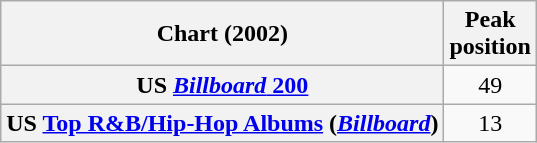<table class="wikitable sortable plainrowheaders" style="text-align:center">
<tr>
<th scope="col">Chart (2002)</th>
<th scope="col">Peak<br> position</th>
</tr>
<tr>
<th scope="row">US <a href='#'><em>Billboard</em> 200</a></th>
<td>49</td>
</tr>
<tr>
<th scope="row">US <a href='#'>Top R&B/Hip-Hop Albums</a> (<em><a href='#'>Billboard</a></em>)</th>
<td>13</td>
</tr>
</table>
